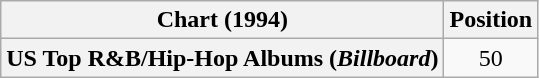<table class="wikitable plainrowheaders" style="text-align:center">
<tr>
<th scope="col">Chart (1994)</th>
<th scope="col">Position</th>
</tr>
<tr>
<th scope="row">US Top R&B/Hip-Hop Albums (<em>Billboard</em>)</th>
<td>50</td>
</tr>
</table>
